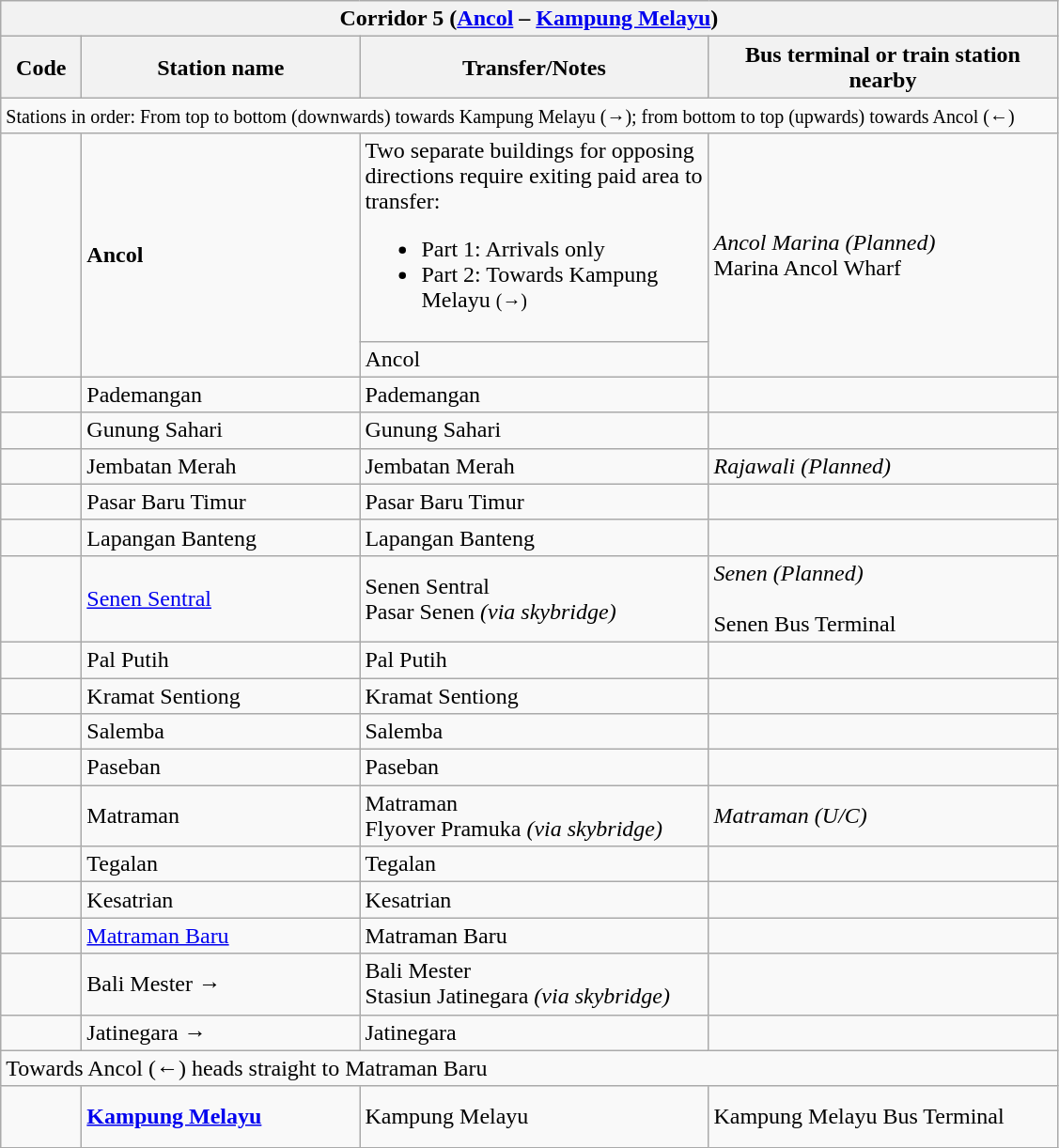<table class="wikitable" style="font-size:100%">
<tr>
<th colspan="4" align="left"> Corridor 5 (<a href='#'>Ancol</a> – <a href='#'>Kampung Melayu</a>)</th>
</tr>
<tr>
<th width="50">Code</th>
<th width="190">Station name</th>
<th width="240">Transfer/Notes</th>
<th width="240">Bus terminal or train station nearby</th>
</tr>
<tr>
<td colspan="4"><small>Stations in order: From top to bottom (downwards) towards Kampung Melayu (→); from bottom to top (upwards) towards Ancol (←)</small></td>
</tr>
<tr>
<td rowspan="2" align="center"><strong></strong></td>
<td rowspan="2"><strong>Ancol</strong></td>
<td>Two separate buildings for opposing directions require exiting paid area to transfer:<br><ul><li>Part 1: Arrivals only</li><li>Part 2: Towards Kampung Melayu <small>(→)</small></li></ul></td>
<td rowspan="2"> <em>Ancol Marina (Planned)</em><br> Marina Ancol Wharf</td>
</tr>
<tr>
<td> Ancol</td>
</tr>
<tr>
<td align="center"><strong></strong></td>
<td>Pademangan</td>
<td>  Pademangan</td>
<td></td>
</tr>
<tr>
<td align="center"><strong></strong><br><strong></strong></td>
<td>Gunung Sahari</td>
<td>   Gunung Sahari</td>
<td></td>
</tr>
<tr>
<td align="center"><strong></strong><br><strong></strong></td>
<td>Jembatan Merah</td>
<td>   Jembatan Merah</td>
<td> <em>Rajawali (Planned)</em></td>
</tr>
<tr>
<td align="center"><strong></strong></td>
<td>Pasar Baru Timur</td>
<td>  Pasar Baru Timur</td>
<td></td>
</tr>
<tr>
<td align="center"><strong></strong></td>
<td>Lapangan Banteng</td>
<td>  Lapangan Banteng</td>
<td></td>
</tr>
<tr>
<td align="center"><strong></strong></td>
<td><a href='#'>Senen Sentral</a></td>
<td> Senen Sentral<br>    Pasar Senen <em>(via skybridge)</em></td>
<td> <em>Senen (Planned)</em><br>  <br> Senen Bus Terminal</td>
</tr>
<tr>
<td align="center"><strong></strong></td>
<td>Pal Putih</td>
<td>  Pal Putih</td>
<td></td>
</tr>
<tr>
<td align="center"><strong></strong></td>
<td>Kramat Sentiong</td>
<td>  Kramat Sentiong</td>
<td></td>
</tr>
<tr>
<td align="center"><strong></strong></td>
<td>Salemba</td>
<td>  Salemba</td>
<td></td>
</tr>
<tr>
<td align="center"><strong></strong></td>
<td>Paseban</td>
<td>  Paseban</td>
<td></td>
</tr>
<tr>
<td align="center"><strong></strong></td>
<td>Matraman</td>
<td>  Matraman<br>  Flyover Pramuka <em>(via skybridge)</em></td>
<td> <em>Matraman (U/C)</em></td>
</tr>
<tr>
<td align="center"><strong></strong></td>
<td>Tegalan</td>
<td>  Tegalan</td>
<td></td>
</tr>
<tr>
<td align="center"><strong></strong></td>
<td>Kesatrian</td>
<td>  Kesatrian</td>
<td></td>
</tr>
<tr>
<td align="center"><strong></strong></td>
<td><a href='#'>Matraman Baru</a></td>
<td>  Matraman Baru</td>
<td> </td>
</tr>
<tr>
<td align="center"><strong></strong></td>
<td>Bali Mester →</td>
<td>  Bali Mester<br> Stasiun Jatinegara <em>(via skybridge)</em></td>
<td>  </td>
</tr>
<tr>
<td align="center"><strong></strong><br><strong></strong></td>
<td>Jatinegara →</td>
<td>   Jatinegara</td>
<td></td>
</tr>
<tr>
<td colspan="4">Towards Ancol (←) heads straight to Matraman Baru</td>
</tr>
<tr>
<td align="center"><strong></strong><br><strong></strong><br><strong></strong></td>
<td><strong><a href='#'>Kampung Melayu</a></strong></td>
<td>    Kampung Melayu</td>
<td> Kampung Melayu Bus Terminal</td>
</tr>
</table>
